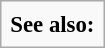<table class="infobox" style="font-size: 95%">
<tr>
<td><strong>See also:</strong><br></td>
</tr>
</table>
